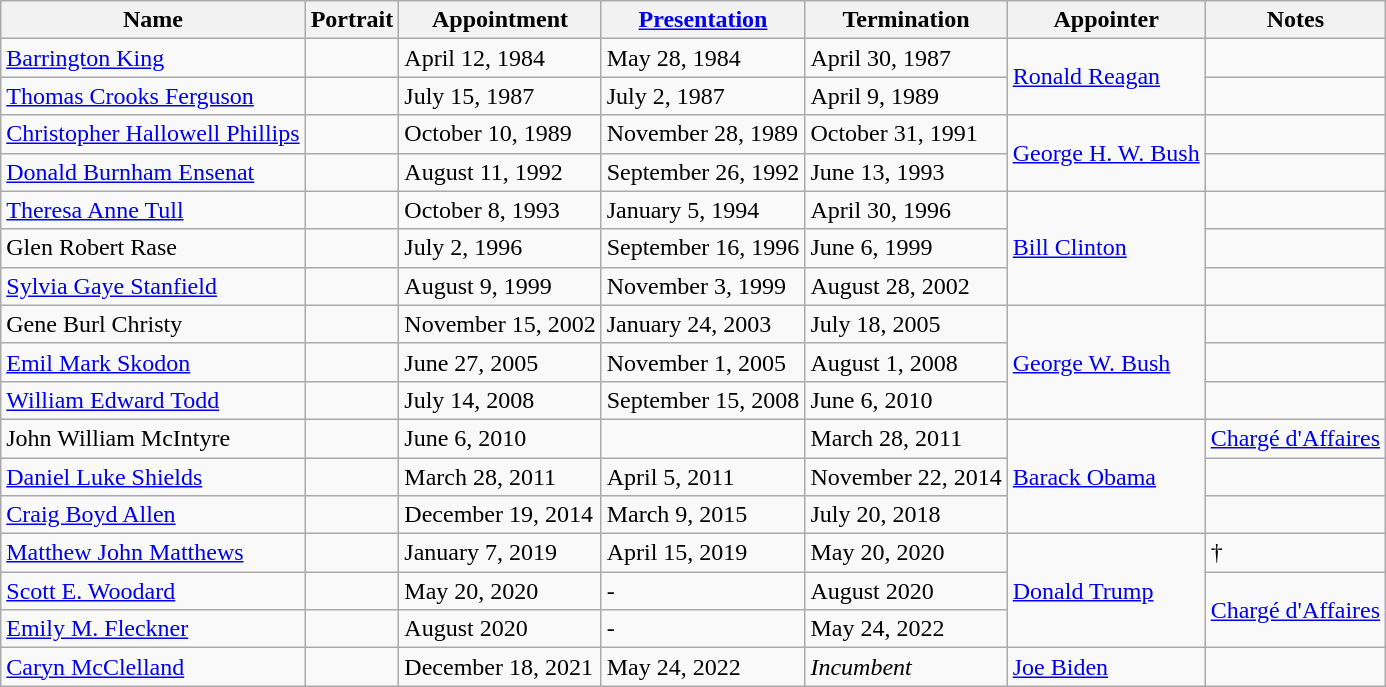<table class="wikitable">
<tr>
<th>Name</th>
<th>Portrait</th>
<th>Appointment</th>
<th><a href='#'>Presentation</a></th>
<th>Termination</th>
<th>Appointer</th>
<th>Notes</th>
</tr>
<tr>
<td><a href='#'>Barrington King</a></td>
<td></td>
<td>April 12, 1984</td>
<td>May 28, 1984</td>
<td>April 30, 1987</td>
<td rowspan="2"><a href='#'>Ronald Reagan</a></td>
<td></td>
</tr>
<tr>
<td><a href='#'>Thomas Crooks Ferguson</a></td>
<td></td>
<td>July 15, 1987</td>
<td>July 2, 1987</td>
<td>April 9, 1989</td>
<td></td>
</tr>
<tr>
<td><a href='#'>Christopher Hallowell Phillips</a></td>
<td></td>
<td>October 10, 1989</td>
<td>November 28, 1989</td>
<td>October 31, 1991</td>
<td rowspan="2"><a href='#'>George H. W. Bush</a></td>
<td></td>
</tr>
<tr>
<td><a href='#'>Donald Burnham Ensenat</a></td>
<td></td>
<td>August 11, 1992</td>
<td>September 26, 1992</td>
<td>June 13, 1993</td>
<td></td>
</tr>
<tr>
<td><a href='#'>Theresa Anne Tull</a></td>
<td></td>
<td>October 8, 1993</td>
<td>January 5, 1994</td>
<td>April 30, 1996</td>
<td rowspan="3"><a href='#'>Bill Clinton</a></td>
<td></td>
</tr>
<tr>
<td>Glen Robert Rase</td>
<td></td>
<td>July 2, 1996</td>
<td>September 16, 1996</td>
<td>June 6, 1999</td>
<td></td>
</tr>
<tr>
<td><a href='#'>Sylvia Gaye Stanfield</a></td>
<td></td>
<td>August 9, 1999</td>
<td>November 3, 1999</td>
<td>August 28, 2002</td>
<td></td>
</tr>
<tr>
<td>Gene Burl Christy</td>
<td></td>
<td>November 15, 2002</td>
<td>January 24, 2003</td>
<td>July 18, 2005</td>
<td rowspan="3"><a href='#'>George W. Bush</a></td>
<td></td>
</tr>
<tr>
<td><a href='#'>Emil Mark Skodon</a></td>
<td></td>
<td>June 27, 2005</td>
<td>November 1, 2005</td>
<td>August 1, 2008</td>
<td></td>
</tr>
<tr>
<td><a href='#'>William Edward Todd</a></td>
<td></td>
<td>July 14, 2008</td>
<td>September 15, 2008</td>
<td>June 6, 2010</td>
<td></td>
</tr>
<tr>
<td>John William McIntyre</td>
<td></td>
<td>June 6, 2010</td>
<td></td>
<td>March 28, 2011</td>
<td rowspan="3"><a href='#'>Barack Obama</a></td>
<td><a href='#'>Chargé d'Affaires</a></td>
</tr>
<tr>
<td><a href='#'>Daniel Luke Shields</a></td>
<td></td>
<td>March 28, 2011</td>
<td>April 5, 2011</td>
<td>November 22, 2014</td>
<td></td>
</tr>
<tr>
<td><a href='#'>Craig Boyd Allen</a></td>
<td></td>
<td>December 19, 2014</td>
<td>March 9, 2015</td>
<td>July 20, 2018</td>
<td></td>
</tr>
<tr>
<td><a href='#'>Matthew John Matthews</a></td>
<td></td>
<td>January 7, 2019</td>
<td>April 15, 2019</td>
<td>May 20, 2020</td>
<td rowspan="3"><a href='#'>Donald Trump</a></td>
<td>†</td>
</tr>
<tr>
<td><a href='#'>Scott E. Woodard</a></td>
<td></td>
<td>May 20, 2020</td>
<td>-</td>
<td>August 2020</td>
<td rowspan="2"><a href='#'>Chargé d'Affaires</a></td>
</tr>
<tr>
<td><a href='#'>Emily M. Fleckner</a></td>
<td></td>
<td>August 2020</td>
<td>-</td>
<td>May 24, 2022</td>
</tr>
<tr>
<td><a href='#'>Caryn McClelland</a></td>
<td></td>
<td>December 18, 2021</td>
<td>May 24, 2022</td>
<td><em>Incumbent</em></td>
<td><a href='#'>Joe Biden</a></td>
<td></td>
</tr>
</table>
